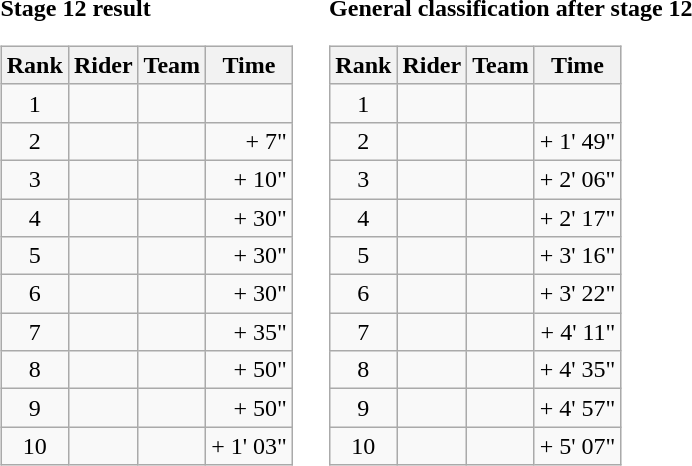<table>
<tr>
<td><strong>Stage 12 result</strong><br><table class="wikitable">
<tr>
<th scope="col">Rank</th>
<th scope="col">Rider</th>
<th scope="col">Team</th>
<th scope="col">Time</th>
</tr>
<tr>
<td style="text-align:center;">1</td>
<td></td>
<td></td>
<td style="text-align:right;"></td>
</tr>
<tr>
<td style="text-align:center;">2</td>
<td></td>
<td></td>
<td style="text-align:right;">+ 7"</td>
</tr>
<tr>
<td style="text-align:center;">3</td>
<td></td>
<td></td>
<td style="text-align:right;">+ 10"</td>
</tr>
<tr>
<td style="text-align:center;">4</td>
<td></td>
<td></td>
<td style="text-align:right;">+ 30"</td>
</tr>
<tr>
<td style="text-align:center;">5</td>
<td></td>
<td></td>
<td style="text-align:right;">+ 30"</td>
</tr>
<tr>
<td style="text-align:center;">6</td>
<td></td>
<td></td>
<td style="text-align:right;">+ 30"</td>
</tr>
<tr>
<td style="text-align:center;">7</td>
<td></td>
<td></td>
<td style="text-align:right;">+ 35"</td>
</tr>
<tr>
<td style="text-align:center;">8</td>
<td>  </td>
<td></td>
<td style="text-align:right;">+ 50"</td>
</tr>
<tr>
<td style="text-align:center;">9</td>
<td> </td>
<td></td>
<td style="text-align:right;">+ 50"</td>
</tr>
<tr>
<td style="text-align:center;">10</td>
<td></td>
<td></td>
<td style="text-align:right;">+ 1' 03"</td>
</tr>
</table>
</td>
<td></td>
<td><strong>General classification after stage 12</strong><br><table class="wikitable">
<tr>
<th scope="col">Rank</th>
<th scope="col">Rider</th>
<th scope="col">Team</th>
<th scope="col">Time</th>
</tr>
<tr>
<td style="text-align:center;">1</td>
<td> </td>
<td></td>
<td style="text-align:right;"></td>
</tr>
<tr>
<td style="text-align:center;">2</td>
<td> </td>
<td></td>
<td style="text-align:right;">+ 1' 49"</td>
</tr>
<tr>
<td style="text-align:center;">3</td>
<td></td>
<td></td>
<td style="text-align:right;">+ 2' 06"</td>
</tr>
<tr>
<td style="text-align:center;">4</td>
<td> </td>
<td></td>
<td style="text-align:right;">+ 2' 17"</td>
</tr>
<tr>
<td style="text-align:center;">5</td>
<td></td>
<td></td>
<td style="text-align:right;">+ 3' 16"</td>
</tr>
<tr>
<td style="text-align:center;">6</td>
<td></td>
<td></td>
<td style="text-align:right;">+ 3' 22"</td>
</tr>
<tr>
<td style="text-align:center;">7</td>
<td> </td>
<td></td>
<td style="text-align:right;">+ 4' 11"</td>
</tr>
<tr>
<td style="text-align:center;">8</td>
<td></td>
<td></td>
<td style="text-align:right;">+ 4' 35"</td>
</tr>
<tr>
<td style="text-align:center;">9</td>
<td></td>
<td></td>
<td style="text-align:right;">+ 4' 57"</td>
</tr>
<tr>
<td style="text-align:center;">10</td>
<td></td>
<td></td>
<td style="text-align:right;">+ 5' 07"</td>
</tr>
</table>
</td>
</tr>
</table>
